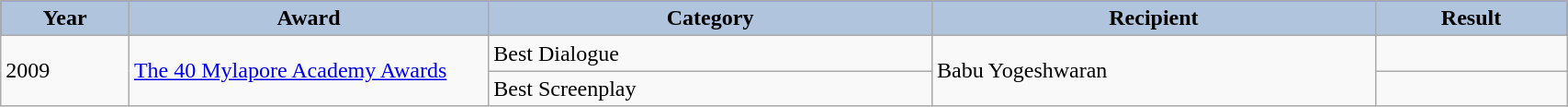<table class="wikitable" width="90%">
<tr bgcolor="blue">
<th style="width:25pt; background:LightSteelBlue;">Year</th>
<th style="width:80pt; background:LightSteelBlue;">Award</th>
<th style="width:100pt; background:LightSteelBlue;">Category</th>
<th style="width:100pt; background:LightSteelBlue;">Recipient</th>
<th style="width:40pt; background:LightSteelBlue;">Result</th>
</tr>
<tr>
<td rowspan="2">2009</td>
<td rowspan="2"><a href='#'>The 40 Mylapore Academy Awards</a></td>
<td>Best Dialogue</td>
<td rowspan="2">Babu Yogeshwaran</td>
<td></td>
</tr>
<tr>
<td>Best Screenplay</td>
<td></td>
</tr>
</table>
